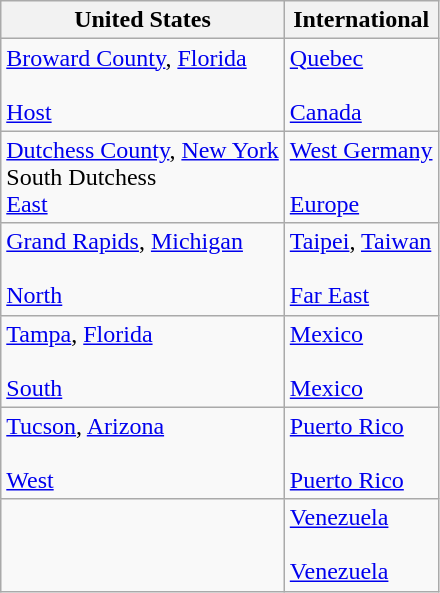<table class="wikitable">
<tr>
<th>United States</th>
<th>International</th>
</tr>
<tr>
<td> <a href='#'>Broward County</a>, <a href='#'>Florida</a><br><br><a href='#'>Host</a></td>
<td> <a href='#'>Quebec</a><br><br><a href='#'>Canada</a></td>
</tr>
<tr>
<td> <a href='#'>Dutchess County</a>, <a href='#'>New York</a><br>South Dutchess<br><a href='#'>East</a></td>
<td> <a href='#'>West Germany</a><br><br><a href='#'>Europe</a></td>
</tr>
<tr>
<td> <a href='#'>Grand Rapids</a>, <a href='#'>Michigan</a><br><br><a href='#'>North</a></td>
<td> <a href='#'>Taipei</a>, <a href='#'>Taiwan</a><br><br><a href='#'>Far East</a></td>
</tr>
<tr>
<td> <a href='#'>Tampa</a>, <a href='#'>Florida</a><br><br><a href='#'>South</a></td>
<td> <a href='#'>Mexico</a><br><br><a href='#'>Mexico</a></td>
</tr>
<tr>
<td> <a href='#'>Tucson</a>, <a href='#'>Arizona</a><br><br><a href='#'>West</a></td>
<td> <a href='#'>Puerto Rico</a><br><br><a href='#'>Puerto Rico</a></td>
</tr>
<tr>
<td></td>
<td> <a href='#'>Venezuela</a><br><br><a href='#'>Venezuela</a></td>
</tr>
</table>
